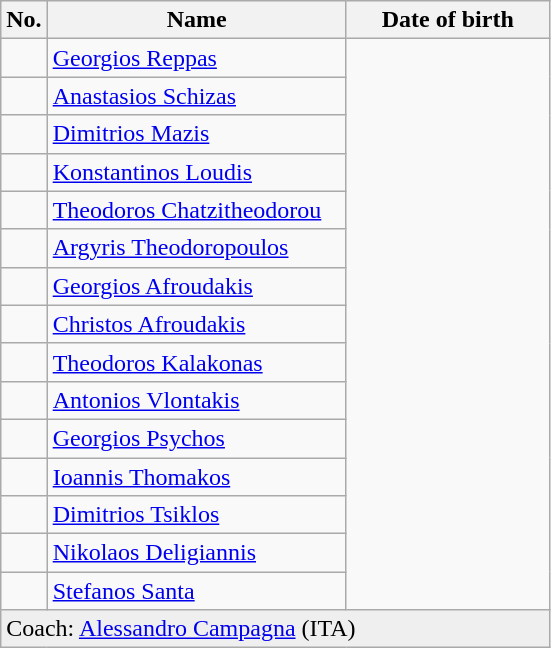<table class=wikitable sortable style=font-size:100%; text-align:center;>
<tr>
<th>No.</th>
<th style=width:12em>Name</th>
<th style=width:8em>Date of birth</th>
</tr>
<tr>
<td></td>
<td align=left><a href='#'>Georgios Reppas</a></td>
</tr>
<tr>
<td></td>
<td align=left><a href='#'>Anastasios Schizas</a></td>
</tr>
<tr>
<td></td>
<td align=left><a href='#'>Dimitrios Mazis</a></td>
</tr>
<tr>
<td></td>
<td align=left><a href='#'>Konstantinos Loudis</a></td>
</tr>
<tr>
<td></td>
<td align=left><a href='#'>Theodoros Chatzitheodorou</a></td>
</tr>
<tr>
<td></td>
<td align=left><a href='#'>Argyris Theodoropoulos</a></td>
</tr>
<tr>
<td></td>
<td align=left><a href='#'>Georgios Afroudakis</a></td>
</tr>
<tr>
<td></td>
<td align=left><a href='#'>Christos Afroudakis</a></td>
</tr>
<tr>
<td></td>
<td align=left><a href='#'>Theodoros Kalakonas</a></td>
</tr>
<tr>
<td></td>
<td align=left><a href='#'>Antonios Vlontakis</a></td>
</tr>
<tr>
<td></td>
<td align=left><a href='#'>Georgios Psychos</a></td>
</tr>
<tr>
<td></td>
<td align=left><a href='#'>Ioannis Thomakos</a></td>
</tr>
<tr>
<td></td>
<td align=left><a href='#'>Dimitrios Tsiklos</a></td>
</tr>
<tr>
<td></td>
<td align=left><a href='#'>Nikolaos Deligiannis</a></td>
</tr>
<tr>
<td></td>
<td align=left><a href='#'>Stefanos Santa</a></td>
</tr>
<tr style=background:#efefef;>
<td colspan=3 style=text-align:left;>Coach: <a href='#'>Alessandro Campagna</a> (ITA)</td>
</tr>
</table>
